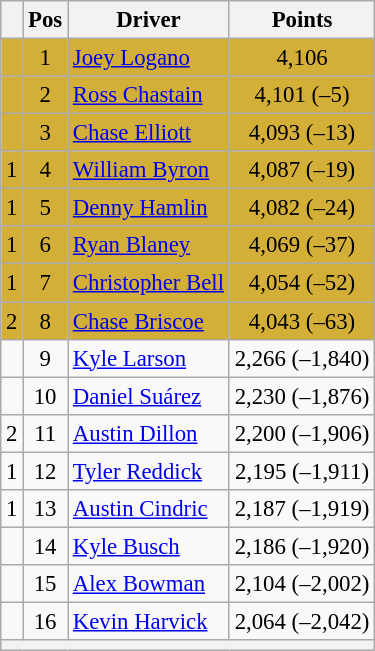<table class="wikitable" style="font-size: 95%;">
<tr>
<th></th>
<th>Pos</th>
<th>Driver</th>
<th>Points</th>
</tr>
<tr style="background:#D4AF37;">
<td align="left"></td>
<td style="text-align:center;">1</td>
<td><a href='#'>Joey Logano</a></td>
<td style="text-align:center;">4,106</td>
</tr>
<tr style="background:#D4AF37;">
<td align="left"></td>
<td style="text-align:center;">2</td>
<td><a href='#'>Ross Chastain</a></td>
<td style="text-align:center;">4,101 (–5)</td>
</tr>
<tr style="background:#D4AF37;">
<td align="left"></td>
<td style="text-align:center;">3</td>
<td><a href='#'>Chase Elliott</a></td>
<td style="text-align:center;">4,093 (–13)</td>
</tr>
<tr style="background:#D4AF37;">
<td align="left"> 1</td>
<td style="text-align:center;">4</td>
<td><a href='#'>William Byron</a></td>
<td style="text-align:center;">4,087 (–19)</td>
</tr>
<tr style="background:#D4AF37;">
<td align="left"> 1</td>
<td style="text-align:center;">5</td>
<td><a href='#'>Denny Hamlin</a></td>
<td style="text-align:center;">4,082 (–24)</td>
</tr>
<tr style="background:#D4AF37;">
<td align="left"> 1</td>
<td style="text-align:center;">6</td>
<td><a href='#'>Ryan Blaney</a></td>
<td style="text-align:center;">4,069 (–37)</td>
</tr>
<tr style="background:#D4AF37;">
<td align="left"> 1</td>
<td style="text-align:center;">7</td>
<td><a href='#'>Christopher Bell</a></td>
<td style="text-align:center;">4,054 (–52)</td>
</tr>
<tr style="background:#D4AF37;">
<td align="left"> 2</td>
<td style="text-align:center;">8</td>
<td><a href='#'>Chase Briscoe</a></td>
<td style="text-align:center;">4,043 (–63)</td>
</tr>
<tr>
<td align="left"></td>
<td style="text-align:center;">9</td>
<td><a href='#'>Kyle Larson</a></td>
<td style="text-align:center;">2,266 (–1,840)</td>
</tr>
<tr>
<td align="left"></td>
<td style="text-align:center;">10</td>
<td><a href='#'>Daniel Suárez</a></td>
<td style="text-align:center;">2,230 (–1,876)</td>
</tr>
<tr>
<td align="left"> 2</td>
<td style="text-align:center;">11</td>
<td><a href='#'>Austin Dillon</a></td>
<td style="text-align:center;">2,200 (–1,906)</td>
</tr>
<tr>
<td align="left"> 1</td>
<td style="text-align:center;">12</td>
<td><a href='#'>Tyler Reddick</a></td>
<td style="text-align:center;">2,195 (–1,911)</td>
</tr>
<tr>
<td align="left"> 1</td>
<td style="text-align:center;">13</td>
<td><a href='#'>Austin Cindric</a></td>
<td style="text-align:center;">2,187 (–1,919)</td>
</tr>
<tr>
<td align="left"></td>
<td style="text-align:center;">14</td>
<td><a href='#'>Kyle Busch</a></td>
<td style="text-align:center;">2,186 (–1,920)</td>
</tr>
<tr>
<td align="left"></td>
<td style="text-align:center;">15</td>
<td><a href='#'>Alex Bowman</a></td>
<td style="text-align:center;">2,104 (–2,002)</td>
</tr>
<tr>
<td align="left"></td>
<td style="text-align:center;">16</td>
<td><a href='#'>Kevin Harvick</a></td>
<td style="text-align:center;">2,064 (–2,042)</td>
</tr>
<tr class="sortbottom">
<th colspan="9"></th>
</tr>
</table>
